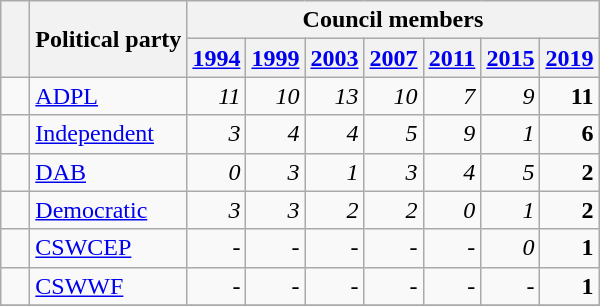<table class="wikitable">
<tr>
<th rowspan="2">   </th>
<th rowspan="2">Political party</th>
<th colspan="7">Council members</th>
</tr>
<tr>
<th><a href='#'>1994</a></th>
<th><a href='#'>1999</a></th>
<th><a href='#'>2003</a></th>
<th><a href='#'>2007</a></th>
<th><a href='#'>2011</a></th>
<th><a href='#'>2015</a></th>
<th><a href='#'>2019</a></th>
</tr>
<tr>
<td bgcolor=> </td>
<td><a href='#'>ADPL</a></td>
<td style="text-align: right"><em>11</em></td>
<td style="text-align: right"><em>10</em></td>
<td style="text-align: right"><em>13</em></td>
<td style="text-align: right"><em>10</em></td>
<td style="text-align: right"><em>7</em></td>
<td style="text-align: right"><em>9</em></td>
<td style="text-align: right"><strong>11</strong></td>
</tr>
<tr>
<td bgcolor=> </td>
<td><a href='#'>Independent</a></td>
<td style="text-align: right"><em>3</em></td>
<td style="text-align: right"><em>4</em></td>
<td style="text-align: right"><em>4</em></td>
<td style="text-align: right"><em>5</em></td>
<td style="text-align: right"><em>9</em></td>
<td style="text-align: right"><em>1</em></td>
<td style="text-align: right"><strong>6</strong></td>
</tr>
<tr>
<td bgcolor=> </td>
<td><a href='#'>DAB</a></td>
<td style="text-align: right"><em>0</em></td>
<td style="text-align: right"><em>3</em></td>
<td style="text-align: right"><em>1</em></td>
<td style="text-align: right"><em>3</em></td>
<td style="text-align: right"><em>4</em></td>
<td style="text-align: right"><em>5</em></td>
<td style="text-align: right"><strong>2</strong></td>
</tr>
<tr>
<td bgcolor=> </td>
<td><a href='#'>Democratic</a></td>
<td style="text-align: right"><em>3</em></td>
<td style="text-align: right"><em>3</em></td>
<td style="text-align: right"><em>2</em></td>
<td style="text-align: right"><em>2</em></td>
<td style="text-align: right"><em>0</em></td>
<td style="text-align: right"><em>1</em></td>
<td style="text-align: right"><strong>2</strong></td>
</tr>
<tr>
<td bgcolor=> </td>
<td><a href='#'>CSWCEP</a></td>
<td style="text-align: right"><em>-</em></td>
<td style="text-align: right"><em>-</em></td>
<td style="text-align: right"><em>-</em></td>
<td style="text-align: right"><em>-</em></td>
<td style="text-align: right"><em>-</em></td>
<td style="text-align: right"><em>0</em></td>
<td style="text-align: right"><strong>1</strong></td>
</tr>
<tr>
<td bgcolor=> </td>
<td><a href='#'>CSWWF</a></td>
<td style="text-align: right"><em>-</em></td>
<td style="text-align: right"><em>-</em></td>
<td style="text-align: right"><em>-</em></td>
<td style="text-align: right"><em>-</em></td>
<td style="text-align: right"><em>-</em></td>
<td style="text-align: right"><em>-</em></td>
<td style="text-align: right"><strong>1</strong></td>
</tr>
<tr>
</tr>
</table>
